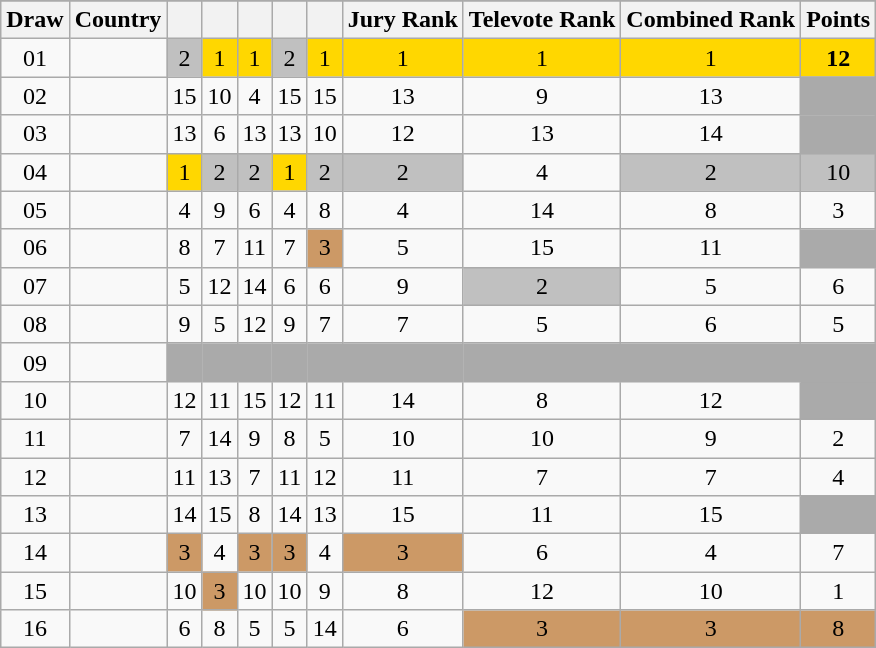<table class="sortable wikitable collapsible plainrowheaders" style="text-align:center;">
<tr>
</tr>
<tr>
<th scope="col">Draw</th>
<th scope="col">Country</th>
<th scope="col"><small></small></th>
<th scope="col"><small></small></th>
<th scope="col"><small></small></th>
<th scope="col"><small></small></th>
<th scope="col"><small></small></th>
<th scope="col">Jury Rank</th>
<th scope="col">Televote Rank</th>
<th scope="col">Combined Rank</th>
<th scope="col">Points</th>
</tr>
<tr>
<td>01</td>
<td style="text-align:left;"></td>
<td style="background:silver;">2</td>
<td style="background:gold;">1</td>
<td style="background:gold;">1</td>
<td style="background:silver;">2</td>
<td style="background:gold;">1</td>
<td style="background:gold;">1</td>
<td style="background:gold;">1</td>
<td style="background:gold;">1</td>
<td style="background:gold;"><strong>12</strong></td>
</tr>
<tr>
<td>02</td>
<td style="text-align:left;"></td>
<td>15</td>
<td>10</td>
<td>4</td>
<td>15</td>
<td>15</td>
<td>13</td>
<td>9</td>
<td>13</td>
<td style="background:#aaa;"></td>
</tr>
<tr>
<td>03</td>
<td style="text-align:left;"></td>
<td>13</td>
<td>6</td>
<td>13</td>
<td>13</td>
<td>10</td>
<td>12</td>
<td>13</td>
<td>14</td>
<td style="background:#aaa;"></td>
</tr>
<tr>
<td>04</td>
<td style="text-align:left;"></td>
<td style="background:gold;">1</td>
<td style="background:silver;">2</td>
<td style="background:silver;">2</td>
<td style="background:gold;">1</td>
<td style="background:silver;">2</td>
<td style="background:silver;">2</td>
<td>4</td>
<td style="background:silver;">2</td>
<td style="background:silver;">10</td>
</tr>
<tr>
<td>05</td>
<td style="text-align:left;"></td>
<td>4</td>
<td>9</td>
<td>6</td>
<td>4</td>
<td>8</td>
<td>4</td>
<td>14</td>
<td>8</td>
<td>3</td>
</tr>
<tr>
<td>06</td>
<td style="text-align:left;"></td>
<td>8</td>
<td>7</td>
<td>11</td>
<td>7</td>
<td style="background:#c96;">3</td>
<td>5</td>
<td>15</td>
<td>11</td>
<td style="background:#aaa;"></td>
</tr>
<tr>
<td>07</td>
<td style="text-align:left;"></td>
<td>5</td>
<td>12</td>
<td>14</td>
<td>6</td>
<td>6</td>
<td>9</td>
<td style="background:silver;">2</td>
<td>5</td>
<td>6</td>
</tr>
<tr>
<td>08</td>
<td style="text-align:left;"></td>
<td>9</td>
<td>5</td>
<td>12</td>
<td>9</td>
<td>7</td>
<td>7</td>
<td>5</td>
<td>6</td>
<td>5</td>
</tr>
<tr class="sortbottom">
<td>09</td>
<td style="text-align:left;"></td>
<td style="background:#aaa;"></td>
<td style="background:#aaa;"></td>
<td style="background:#aaa;"></td>
<td style="background:#aaa;"></td>
<td style="background:#aaa;"></td>
<td style="background:#aaa;"></td>
<td style="background:#aaa;"></td>
<td style="background:#aaa;"></td>
<td style="background:#aaa;"></td>
</tr>
<tr>
<td>10</td>
<td style="text-align:left;"></td>
<td>12</td>
<td>11</td>
<td>15</td>
<td>12</td>
<td>11</td>
<td>14</td>
<td>8</td>
<td>12</td>
<td style="background:#aaa;"></td>
</tr>
<tr>
<td>11</td>
<td style="text-align:left;"></td>
<td>7</td>
<td>14</td>
<td>9</td>
<td>8</td>
<td>5</td>
<td>10</td>
<td>10</td>
<td>9</td>
<td>2</td>
</tr>
<tr>
<td>12</td>
<td style="text-align:left;"></td>
<td>11</td>
<td>13</td>
<td>7</td>
<td>11</td>
<td>12</td>
<td>11</td>
<td>7</td>
<td>7</td>
<td>4</td>
</tr>
<tr>
<td>13</td>
<td style="text-align:left;"></td>
<td>14</td>
<td>15</td>
<td>8</td>
<td>14</td>
<td>13</td>
<td>15</td>
<td>11</td>
<td>15</td>
<td style="background:#aaa;"></td>
</tr>
<tr>
<td>14</td>
<td style="text-align:left;"></td>
<td style="background:#c96;">3</td>
<td>4</td>
<td style="background:#c96;">3</td>
<td style="background:#c96;">3</td>
<td>4</td>
<td style="background:#c96;">3</td>
<td>6</td>
<td>4</td>
<td>7</td>
</tr>
<tr>
<td>15</td>
<td style="text-align:left;"></td>
<td>10</td>
<td style="background:#c96;">3</td>
<td>10</td>
<td>10</td>
<td>9</td>
<td>8</td>
<td>12</td>
<td>10</td>
<td>1</td>
</tr>
<tr>
<td>16</td>
<td style="text-align:left;"></td>
<td>6</td>
<td>8</td>
<td>5</td>
<td>5</td>
<td>14</td>
<td>6</td>
<td style="background:#c96;">3</td>
<td style="background:#c96;">3</td>
<td style="background:#c96;">8</td>
</tr>
</table>
